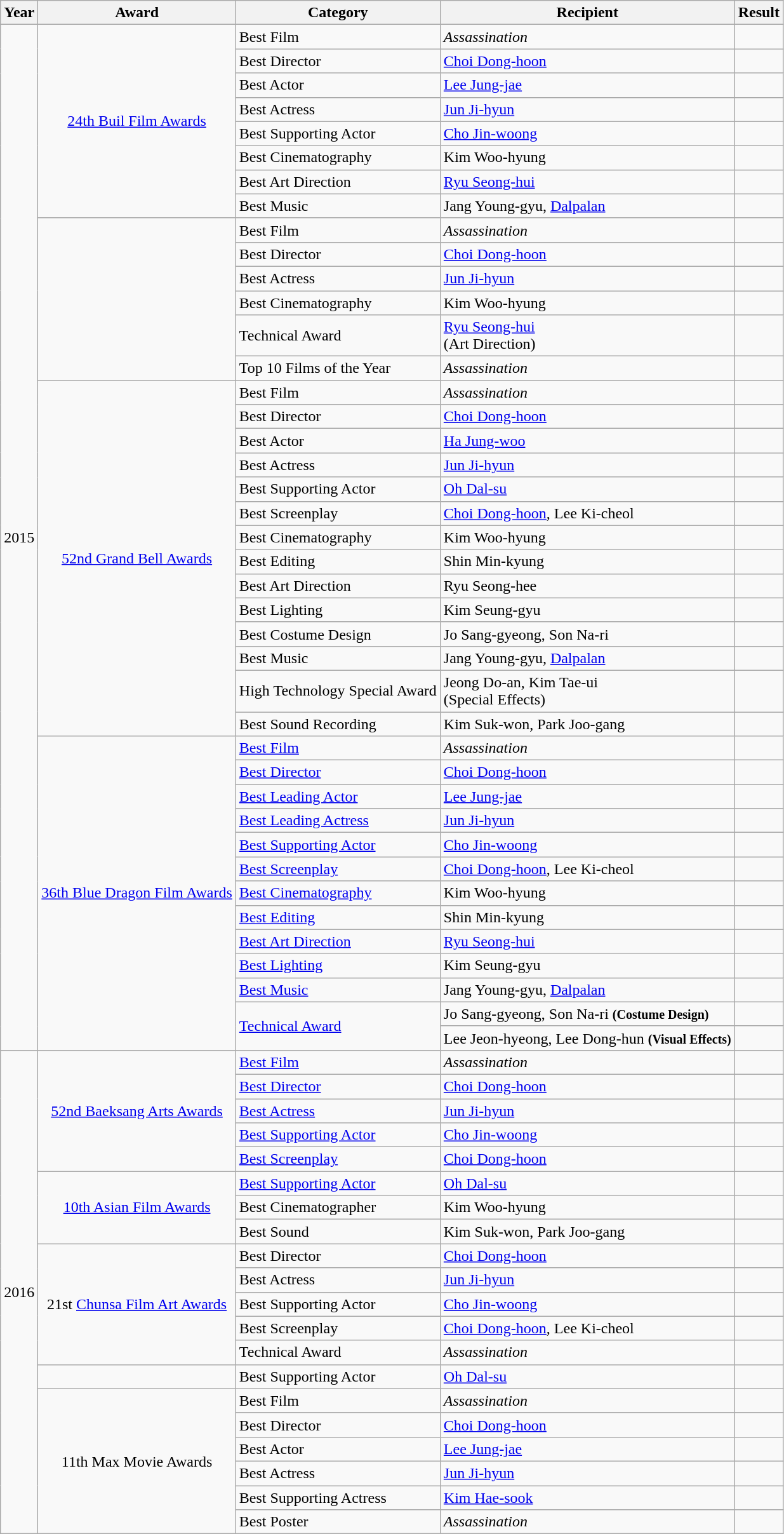<table class="wikitable sortable">
<tr>
<th>Year</th>
<th>Award</th>
<th>Category</th>
<th>Recipient</th>
<th>Result</th>
</tr>
<tr>
<td rowspan=41>2015</td>
<td rowspan=8 style="text-align:center;"><a href='#'>24th Buil Film Awards</a></td>
<td>Best Film</td>
<td><em>Assassination</em></td>
<td></td>
</tr>
<tr>
<td>Best Director</td>
<td><a href='#'>Choi Dong-hoon</a></td>
<td></td>
</tr>
<tr>
<td>Best Actor</td>
<td><a href='#'>Lee Jung-jae</a></td>
<td></td>
</tr>
<tr>
<td>Best Actress</td>
<td><a href='#'>Jun Ji-hyun</a></td>
<td></td>
</tr>
<tr>
<td>Best Supporting Actor</td>
<td><a href='#'>Cho Jin-woong</a></td>
<td></td>
</tr>
<tr>
<td>Best Cinematography</td>
<td>Kim Woo-hyung</td>
<td></td>
</tr>
<tr>
<td>Best Art Direction</td>
<td><a href='#'>Ryu Seong-hui</a></td>
<td></td>
</tr>
<tr>
<td>Best Music</td>
<td>Jang Young-gyu, <a href='#'>Dalpalan</a></td>
<td></td>
</tr>
<tr>
<td rowspan=6></td>
<td>Best Film</td>
<td><em>Assassination</em></td>
<td></td>
</tr>
<tr>
<td>Best Director</td>
<td><a href='#'>Choi Dong-hoon</a></td>
<td></td>
</tr>
<tr>
<td>Best Actress</td>
<td><a href='#'>Jun Ji-hyun</a></td>
<td></td>
</tr>
<tr>
<td>Best Cinematography</td>
<td>Kim Woo-hyung</td>
<td></td>
</tr>
<tr>
<td>Technical Award</td>
<td><a href='#'>Ryu Seong-hui</a> <br> (Art Direction)</td>
<td></td>
</tr>
<tr>
<td>Top 10 Films of the Year</td>
<td><em>Assassination</em></td>
<td></td>
</tr>
<tr>
<td rowspan="14" style="text-align:center;"><a href='#'>52nd Grand Bell Awards</a></td>
<td>Best Film</td>
<td><em>Assassination</em></td>
<td></td>
</tr>
<tr>
<td>Best Director</td>
<td><a href='#'>Choi Dong-hoon</a></td>
<td></td>
</tr>
<tr>
<td>Best Actor</td>
<td><a href='#'>Ha Jung-woo</a></td>
<td></td>
</tr>
<tr>
<td>Best Actress</td>
<td><a href='#'>Jun Ji-hyun</a></td>
<td></td>
</tr>
<tr>
<td>Best Supporting Actor</td>
<td><a href='#'>Oh Dal-su</a></td>
<td></td>
</tr>
<tr>
<td>Best Screenplay</td>
<td><a href='#'>Choi Dong-hoon</a>, Lee Ki-cheol</td>
<td></td>
</tr>
<tr>
<td>Best Cinematography</td>
<td>Kim Woo-hyung</td>
<td></td>
</tr>
<tr>
<td>Best Editing</td>
<td>Shin Min-kyung</td>
<td></td>
</tr>
<tr>
<td>Best Art Direction</td>
<td>Ryu Seong-hee</td>
<td></td>
</tr>
<tr>
<td>Best Lighting</td>
<td>Kim Seung-gyu</td>
<td></td>
</tr>
<tr>
<td>Best Costume Design</td>
<td>Jo Sang-gyeong, Son Na-ri</td>
<td></td>
</tr>
<tr>
<td>Best Music</td>
<td>Jang Young-gyu, <a href='#'>Dalpalan</a></td>
<td></td>
</tr>
<tr>
<td>High Technology Special Award</td>
<td>Jeong Do-an, Kim Tae-ui <br> (Special Effects)</td>
<td></td>
</tr>
<tr>
<td>Best Sound Recording</td>
<td>Kim Suk-won, Park Joo-gang</td>
<td></td>
</tr>
<tr>
<td rowspan=13 style="text-align:center;"><a href='#'>36th Blue Dragon Film Awards</a></td>
<td><a href='#'>Best Film</a></td>
<td><em>Assassination</em></td>
<td></td>
</tr>
<tr>
<td><a href='#'>Best Director</a></td>
<td><a href='#'>Choi Dong-hoon</a></td>
<td></td>
</tr>
<tr>
<td><a href='#'>Best Leading Actor</a></td>
<td><a href='#'>Lee Jung-jae</a></td>
<td></td>
</tr>
<tr>
<td><a href='#'>Best Leading Actress</a></td>
<td><a href='#'>Jun Ji-hyun</a></td>
<td></td>
</tr>
<tr>
<td><a href='#'>Best Supporting Actor</a></td>
<td><a href='#'>Cho Jin-woong</a></td>
<td></td>
</tr>
<tr>
<td><a href='#'>Best Screenplay</a></td>
<td><a href='#'>Choi Dong-hoon</a>, Lee Ki-cheol</td>
<td></td>
</tr>
<tr>
<td><a href='#'>Best Cinematography</a></td>
<td>Kim Woo-hyung</td>
<td></td>
</tr>
<tr>
<td><a href='#'>Best Editing</a></td>
<td>Shin Min-kyung</td>
<td></td>
</tr>
<tr>
<td><a href='#'>Best Art Direction</a></td>
<td><a href='#'>Ryu Seong-hui</a></td>
<td></td>
</tr>
<tr>
<td><a href='#'>Best Lighting</a></td>
<td>Kim Seung-gyu</td>
<td></td>
</tr>
<tr>
<td><a href='#'>Best Music</a></td>
<td>Jang Young-gyu, <a href='#'>Dalpalan</a></td>
<td></td>
</tr>
<tr>
<td rowspan=2><a href='#'>Technical Award</a></td>
<td>Jo Sang-gyeong, Son Na-ri <small><strong>(Costume Design)</strong></small></td>
<td></td>
</tr>
<tr>
<td>Lee Jeon-hyeong, Lee Dong-hun <small><strong>(Visual Effects)</strong></small></td>
<td></td>
</tr>
<tr>
<td rowspan=20>2016</td>
<td rowspan="5" style="text-align:center;"><a href='#'>52nd Baeksang Arts Awards</a></td>
<td><a href='#'>Best Film</a></td>
<td><em>Assassination</em></td>
<td></td>
</tr>
<tr>
<td><a href='#'>Best Director</a></td>
<td><a href='#'>Choi Dong-hoon</a></td>
<td></td>
</tr>
<tr>
<td><a href='#'>Best Actress</a></td>
<td><a href='#'>Jun Ji-hyun</a></td>
<td></td>
</tr>
<tr>
<td><a href='#'>Best Supporting Actor</a></td>
<td><a href='#'>Cho Jin-woong</a></td>
<td></td>
</tr>
<tr>
<td><a href='#'>Best Screenplay</a></td>
<td><a href='#'>Choi Dong-hoon</a></td>
<td></td>
</tr>
<tr>
<td rowspan=3 style="text-align:center;"><a href='#'>10th Asian Film Awards</a></td>
<td><a href='#'>Best Supporting Actor</a></td>
<td><a href='#'>Oh Dal-su</a></td>
<td></td>
</tr>
<tr>
<td>Best Cinematographer</td>
<td>Kim Woo-hyung</td>
<td></td>
</tr>
<tr>
<td>Best Sound</td>
<td>Kim Suk-won, Park Joo-gang</td>
<td></td>
</tr>
<tr>
<td rowspan=5 style="text-align:center;">21st <a href='#'>Chunsa Film Art Awards</a></td>
<td>Best Director</td>
<td><a href='#'>Choi Dong-hoon</a></td>
<td></td>
</tr>
<tr>
<td>Best Actress</td>
<td><a href='#'>Jun Ji-hyun</a></td>
<td></td>
</tr>
<tr>
<td>Best Supporting Actor</td>
<td><a href='#'>Cho Jin-woong</a></td>
<td></td>
</tr>
<tr>
<td>Best Screenplay</td>
<td><a href='#'>Choi Dong-hoon</a>, Lee Ki-cheol</td>
<td></td>
</tr>
<tr>
<td>Technical Award</td>
<td><em>Assassination</em></td>
<td></td>
</tr>
<tr>
<td></td>
<td>Best Supporting Actor</td>
<td><a href='#'>Oh Dal-su</a></td>
<td></td>
</tr>
<tr>
<td rowspan=6 style="text-align:center;">11th Max Movie Awards</td>
<td>Best Film</td>
<td><em>Assassination</em></td>
<td></td>
</tr>
<tr>
<td>Best Director</td>
<td><a href='#'>Choi Dong-hoon</a></td>
<td></td>
</tr>
<tr>
<td>Best Actor</td>
<td><a href='#'>Lee Jung-jae</a></td>
<td></td>
</tr>
<tr>
<td>Best Actress</td>
<td><a href='#'>Jun Ji-hyun</a></td>
<td></td>
</tr>
<tr>
<td>Best Supporting Actress</td>
<td><a href='#'>Kim Hae-sook</a></td>
<td></td>
</tr>
<tr>
<td>Best Poster</td>
<td><em>Assassination</em></td>
<td></td>
</tr>
</table>
